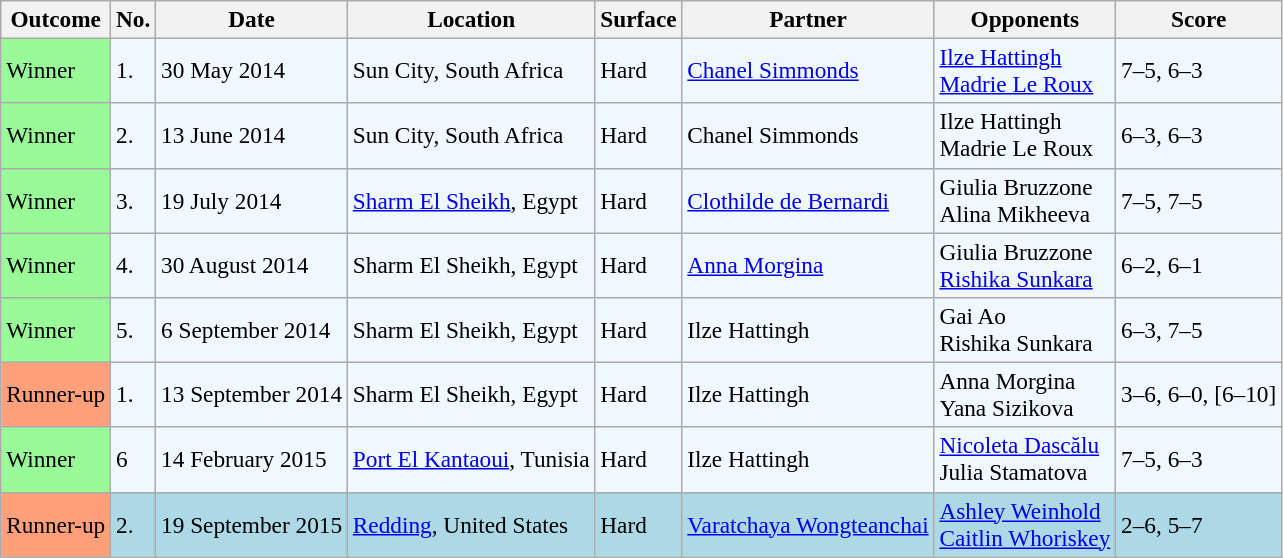<table class="sortable wikitable" style=font-size:97%>
<tr>
<th>Outcome</th>
<th>No.</th>
<th>Date</th>
<th>Location</th>
<th>Surface</th>
<th>Partner</th>
<th>Opponents</th>
<th>Score</th>
</tr>
<tr style="background:#f0f8ff;">
<td style="background:#98fb98;">Winner</td>
<td>1.</td>
<td>30 May 2014</td>
<td>Sun City, South Africa</td>
<td>Hard</td>
<td> <a href='#'>Chanel Simmonds</a></td>
<td> <a href='#'>Ilze Hattingh</a> <br>  <a href='#'>Madrie Le Roux</a></td>
<td>7–5, 6–3</td>
</tr>
<tr style="background:#f0f8ff;">
<td style="background:#98fb98;">Winner</td>
<td>2.</td>
<td>13 June 2014</td>
<td>Sun City, South Africa</td>
<td>Hard</td>
<td> Chanel Simmonds</td>
<td> Ilze Hattingh <br>  Madrie Le Roux</td>
<td>6–3, 6–3</td>
</tr>
<tr style="background:#f0f8ff;">
<td style="background:#98fb98;">Winner</td>
<td>3.</td>
<td>19 July 2014</td>
<td><a href='#'>Sharm El Sheikh</a>, Egypt</td>
<td>Hard</td>
<td> <a href='#'>Clothilde de Bernardi</a></td>
<td> Giulia Bruzzone <br>  Alina Mikheeva</td>
<td>7–5, 7–5</td>
</tr>
<tr style="background:#f0f8ff;">
<td style="background:#98fb98;">Winner</td>
<td>4.</td>
<td>30 August 2014</td>
<td>Sharm El Sheikh, Egypt</td>
<td>Hard</td>
<td> <a href='#'>Anna Morgina</a></td>
<td> Giulia Bruzzone <br>  <a href='#'>Rishika Sunkara</a></td>
<td>6–2, 6–1</td>
</tr>
<tr style="background:#f0f8ff;">
<td style="background:#98fb98;">Winner</td>
<td>5.</td>
<td>6 September 2014</td>
<td>Sharm El Sheikh, Egypt</td>
<td>Hard</td>
<td> Ilze Hattingh</td>
<td> Gai Ao <br>  Rishika Sunkara</td>
<td>6–3, 7–5</td>
</tr>
<tr style="background:#f0f8ff;">
<td style="background:#ffa07a;">Runner-up</td>
<td>1.</td>
<td>13 September 2014</td>
<td>Sharm El Sheikh, Egypt</td>
<td>Hard</td>
<td> Ilze Hattingh</td>
<td> Anna Morgina <br>  Yana Sizikova</td>
<td>3–6, 6–0, [6–10]</td>
</tr>
<tr style="background:#f0f8ff;">
<td style="background:#98fb98;">Winner</td>
<td>6</td>
<td>14 February 2015</td>
<td><a href='#'>Port El Kantaoui</a>, Tunisia</td>
<td>Hard</td>
<td> Ilze Hattingh</td>
<td> <a href='#'>Nicoleta Dascălu</a> <br>  Julia Stamatova</td>
<td>7–5, 6–3</td>
</tr>
<tr style="background:lightblue;">
<td style="background:#ffa07a;">Runner-up</td>
<td>2.</td>
<td>19 September 2015</td>
<td><a href='#'>Redding</a>, United States</td>
<td>Hard</td>
<td> <a href='#'>Varatchaya Wongteanchai</a></td>
<td> <a href='#'>Ashley Weinhold</a> <br>  <a href='#'>Caitlin Whoriskey</a></td>
<td>2–6, 5–7</td>
</tr>
</table>
